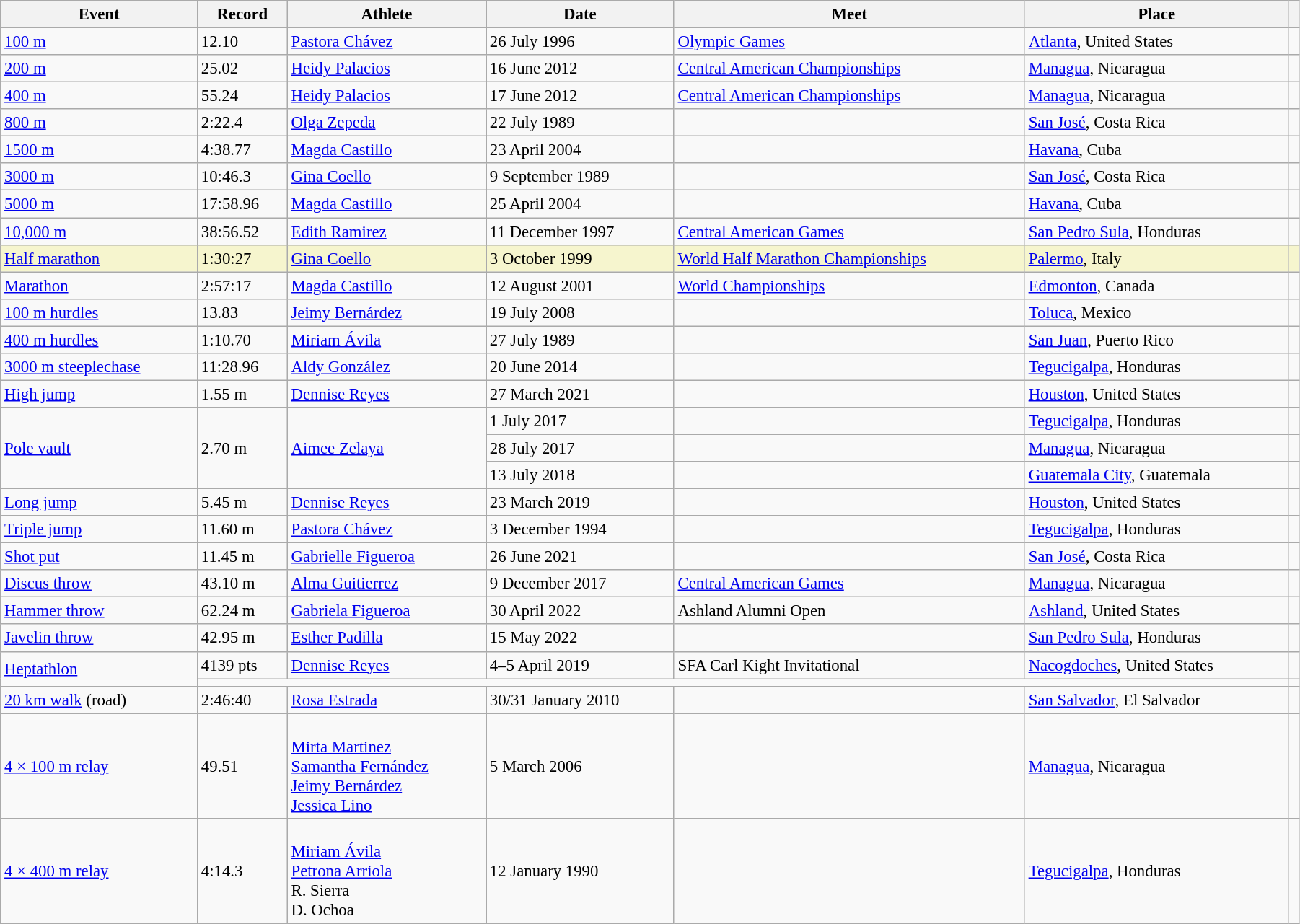<table class="wikitable" style="font-size:95%; width: 95%;">
<tr>
<th>Event</th>
<th>Record</th>
<th>Athlete</th>
<th>Date</th>
<th>Meet</th>
<th>Place</th>
<th></th>
</tr>
<tr>
<td><a href='#'>100 m</a></td>
<td>12.10 </td>
<td><a href='#'>Pastora Chávez</a></td>
<td>26 July 1996</td>
<td><a href='#'>Olympic Games</a></td>
<td><a href='#'>Atlanta</a>, United States</td>
<td></td>
</tr>
<tr>
<td><a href='#'>200 m</a></td>
<td>25.02 </td>
<td><a href='#'>Heidy Palacios</a></td>
<td>16 June 2012</td>
<td><a href='#'>Central American Championships</a></td>
<td><a href='#'>Managua</a>, Nicaragua</td>
<td></td>
</tr>
<tr>
<td><a href='#'>400 m</a></td>
<td>55.24</td>
<td><a href='#'>Heidy Palacios</a></td>
<td>17 June 2012</td>
<td><a href='#'>Central American Championships</a></td>
<td><a href='#'>Managua</a>, Nicaragua</td>
<td></td>
</tr>
<tr>
<td><a href='#'>800 m</a></td>
<td>2:22.4 </td>
<td><a href='#'>Olga Zepeda</a></td>
<td>22 July 1989</td>
<td></td>
<td><a href='#'>San José</a>, Costa Rica</td>
<td></td>
</tr>
<tr>
<td><a href='#'>1500 m</a></td>
<td>4:38.77</td>
<td><a href='#'>Magda Castillo</a></td>
<td>23 April 2004</td>
<td></td>
<td><a href='#'>Havana</a>, Cuba</td>
<td></td>
</tr>
<tr>
<td><a href='#'>3000 m</a></td>
<td>10:46.3 </td>
<td><a href='#'>Gina Coello</a></td>
<td>9 September 1989</td>
<td></td>
<td><a href='#'>San José</a>, Costa Rica</td>
<td></td>
</tr>
<tr>
<td><a href='#'>5000 m</a></td>
<td>17:58.96</td>
<td><a href='#'>Magda Castillo</a></td>
<td>25 April 2004</td>
<td></td>
<td><a href='#'>Havana</a>, Cuba</td>
<td></td>
</tr>
<tr>
<td><a href='#'>10,000 m</a></td>
<td>38:56.52</td>
<td><a href='#'>Edith Ramirez</a></td>
<td>11 December 1997</td>
<td><a href='#'>Central American Games</a></td>
<td><a href='#'>San Pedro Sula</a>, Honduras</td>
<td></td>
</tr>
<tr style="background:#f6F5CE;">
<td><a href='#'>Half marathon</a></td>
<td>1:30:27</td>
<td><a href='#'>Gina Coello</a></td>
<td>3 October 1999</td>
<td><a href='#'>World Half Marathon Championships</a></td>
<td><a href='#'>Palermo</a>, Italy</td>
<td></td>
</tr>
<tr>
<td><a href='#'>Marathon</a></td>
<td>2:57:17</td>
<td><a href='#'>Magda Castillo</a></td>
<td>12 August 2001</td>
<td><a href='#'>World Championships</a></td>
<td><a href='#'>Edmonton</a>, Canada</td>
<td></td>
</tr>
<tr>
<td><a href='#'>100 m hurdles</a></td>
<td>13.83 </td>
<td><a href='#'>Jeimy Bernárdez</a></td>
<td>19 July 2008</td>
<td></td>
<td><a href='#'>Toluca</a>, Mexico</td>
<td></td>
</tr>
<tr>
<td><a href='#'>400 m hurdles</a></td>
<td>1:10.70</td>
<td><a href='#'>Miriam Ávila</a></td>
<td>27 July 1989</td>
<td></td>
<td><a href='#'>San Juan</a>, Puerto Rico</td>
<td></td>
</tr>
<tr>
<td><a href='#'>3000 m steeplechase</a></td>
<td>11:28.96</td>
<td><a href='#'>Aldy González</a></td>
<td>20 June 2014</td>
<td></td>
<td><a href='#'>Tegucigalpa</a>, Honduras</td>
<td></td>
</tr>
<tr>
<td><a href='#'>High jump</a></td>
<td>1.55 m</td>
<td><a href='#'>Dennise Reyes</a></td>
<td>27 March 2021</td>
<td></td>
<td><a href='#'>Houston</a>, United States</td>
<td></td>
</tr>
<tr>
<td rowspan=3><a href='#'>Pole vault</a></td>
<td rowspan=3>2.70 m</td>
<td rowspan=3><a href='#'>Aimee Zelaya</a></td>
<td>1 July 2017</td>
<td></td>
<td><a href='#'>Tegucigalpa</a>, Honduras</td>
<td></td>
</tr>
<tr>
<td>28 July 2017</td>
<td></td>
<td><a href='#'>Managua</a>, Nicaragua</td>
<td></td>
</tr>
<tr>
<td>13 July 2018</td>
<td></td>
<td><a href='#'>Guatemala City</a>, Guatemala</td>
<td></td>
</tr>
<tr>
<td><a href='#'>Long jump</a></td>
<td>5.45 m</td>
<td><a href='#'>Dennise Reyes</a></td>
<td>23 March 2019</td>
<td></td>
<td><a href='#'>Houston</a>, United States</td>
<td></td>
</tr>
<tr>
<td><a href='#'>Triple jump</a></td>
<td>11.60 m</td>
<td><a href='#'>Pastora Chávez</a></td>
<td>3 December 1994</td>
<td></td>
<td><a href='#'>Tegucigalpa</a>, Honduras</td>
<td></td>
</tr>
<tr>
<td><a href='#'>Shot put</a></td>
<td>11.45 m</td>
<td><a href='#'>Gabrielle Figueroa</a></td>
<td>26 June 2021</td>
<td></td>
<td><a href='#'>San José</a>, Costa Rica</td>
<td></td>
</tr>
<tr>
<td><a href='#'>Discus throw</a></td>
<td>43.10 m</td>
<td><a href='#'>Alma Guitierrez</a></td>
<td>9 December 2017</td>
<td><a href='#'>Central American Games</a></td>
<td><a href='#'>Managua</a>, Nicaragua</td>
<td></td>
</tr>
<tr>
<td><a href='#'>Hammer throw</a></td>
<td>62.24 m</td>
<td><a href='#'>Gabriela Figueroa</a></td>
<td>30 April 2022</td>
<td>Ashland Alumni Open</td>
<td><a href='#'>Ashland</a>, United States</td>
<td></td>
</tr>
<tr>
<td><a href='#'>Javelin throw</a></td>
<td>42.95 m</td>
<td><a href='#'>Esther Padilla</a></td>
<td>15 May 2022</td>
<td></td>
<td><a href='#'>San Pedro Sula</a>, Honduras</td>
<td></td>
</tr>
<tr>
<td rowspan=2><a href='#'>Heptathlon</a></td>
<td>4139 pts</td>
<td><a href='#'>Dennise Reyes</a></td>
<td>4–5 April 2019</td>
<td>SFA Carl Kight Invitational</td>
<td><a href='#'>Nacogdoches</a>, United States</td>
<td></td>
</tr>
<tr>
<td colspan=5></td>
<td></td>
</tr>
<tr>
<td><a href='#'>20 km walk</a> (road)</td>
<td>2:46:40</td>
<td><a href='#'>Rosa Estrada</a></td>
<td>30/31 January 2010</td>
<td></td>
<td><a href='#'>San Salvador</a>, El Salvador</td>
<td></td>
</tr>
<tr>
<td><a href='#'>4 × 100 m relay</a></td>
<td>49.51</td>
<td><br><a href='#'>Mirta Martinez</a><br><a href='#'>Samantha Fernández</a><br><a href='#'>Jeimy Bernárdez</a><br><a href='#'>Jessica Lino</a></td>
<td>5 March 2006</td>
<td></td>
<td><a href='#'>Managua</a>, Nicaragua</td>
<td></td>
</tr>
<tr>
<td><a href='#'>4 × 400 m relay</a></td>
<td>4:14.3 </td>
<td><br><a href='#'>Miriam Ávila</a><br><a href='#'>Petrona Arriola</a><br>R. Sierra<br>D. Ochoa</td>
<td>12 January 1990</td>
<td></td>
<td><a href='#'>Tegucigalpa</a>, Honduras</td>
<td></td>
</tr>
</table>
